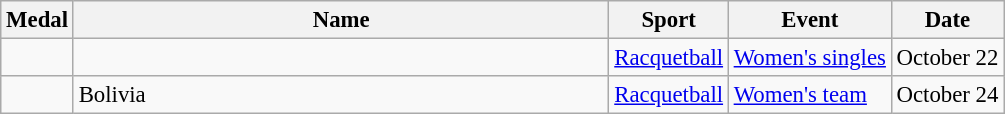<table class="wikitable sortable" border="1" style="font-size:95%">
<tr>
<th>Medal</th>
<th width=350px>Name</th>
<th>Sport</th>
<th>Event</th>
<th>Date</th>
</tr>
<tr>
<td></td>
<td></td>
<td><a href='#'>Racquetball</a></td>
<td><a href='#'>Women's singles</a></td>
<td>October 22</td>
</tr>
<tr>
<td></td>
<td>Bolivia</td>
<td><a href='#'>Racquetball</a></td>
<td><a href='#'>Women's team</a></td>
<td>October 24</td>
</tr>
</table>
